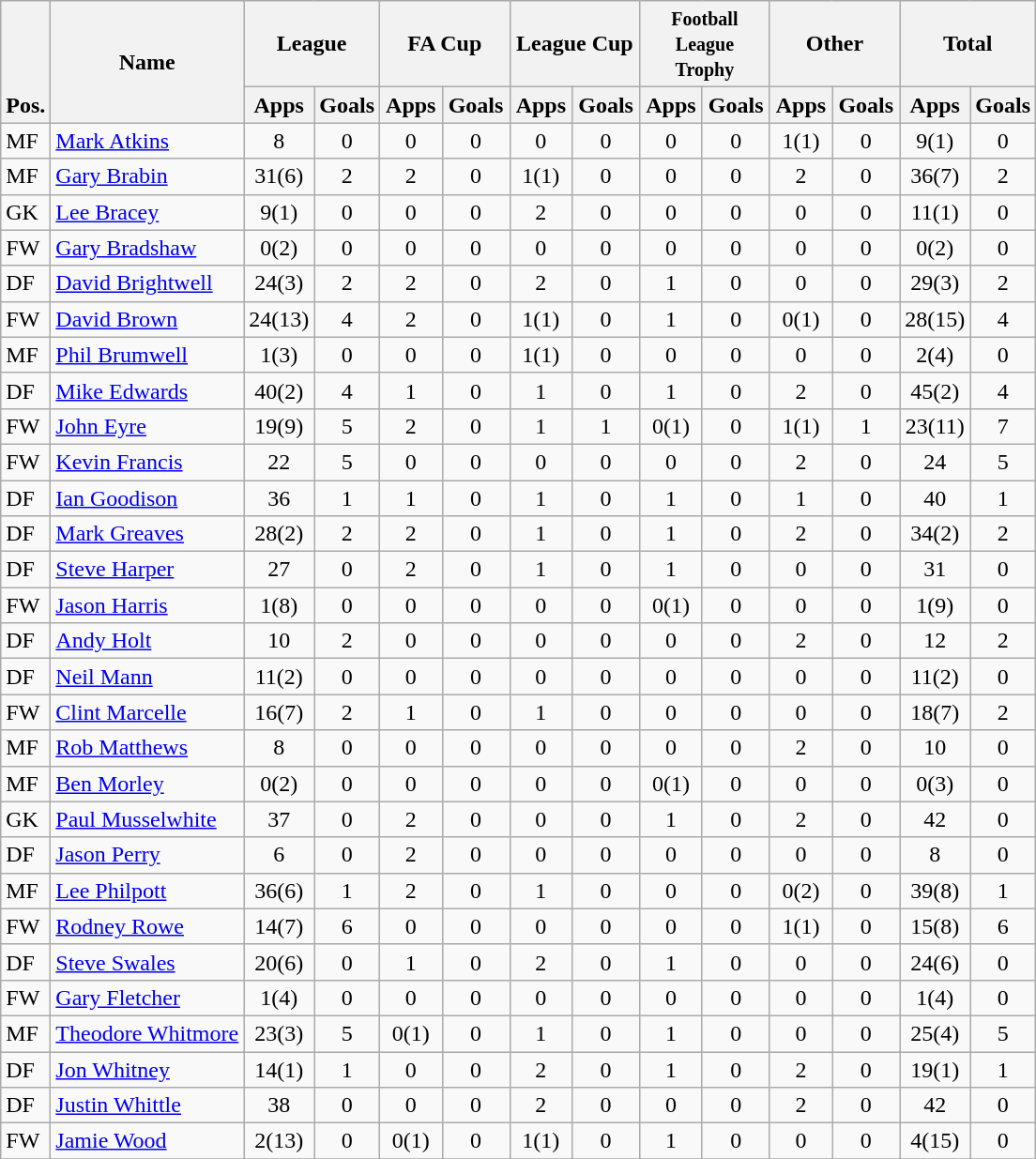<table class="wikitable" style="text-align:center">
<tr>
<th rowspan="2" valign="bottom">Pos.</th>
<th rowspan="2">Name</th>
<th colspan="2" width="85">League</th>
<th colspan="2" width="85">FA Cup</th>
<th colspan="2" width="85">League Cup</th>
<th colspan="2" width="85"><small> Football League Trophy </small></th>
<th colspan="2" width="85">Other</th>
<th colspan="2" width="85">Total</th>
</tr>
<tr>
<th>Apps</th>
<th>Goals</th>
<th>Apps</th>
<th>Goals</th>
<th>Apps</th>
<th>Goals</th>
<th>Apps</th>
<th>Goals</th>
<th>Apps</th>
<th>Goals</th>
<th>Apps</th>
<th>Goals</th>
</tr>
<tr>
<td align="left">MF</td>
<td align="left"> <a href='#'>Mark Atkins</a></td>
<td>8</td>
<td>0</td>
<td>0</td>
<td>0</td>
<td>0</td>
<td>0</td>
<td>0</td>
<td>0</td>
<td>1(1)</td>
<td>0</td>
<td>9(1)</td>
<td>0</td>
</tr>
<tr>
<td align="left">MF</td>
<td align="left"> <a href='#'>Gary Brabin</a></td>
<td>31(6)</td>
<td>2</td>
<td>2</td>
<td>0</td>
<td>1(1)</td>
<td>0</td>
<td>0</td>
<td>0</td>
<td>2</td>
<td>0</td>
<td>36(7)</td>
<td>2</td>
</tr>
<tr>
<td align="left">GK</td>
<td align="left"> <a href='#'>Lee Bracey</a></td>
<td>9(1)</td>
<td>0</td>
<td>0</td>
<td>0</td>
<td>2</td>
<td>0</td>
<td>0</td>
<td>0</td>
<td>0</td>
<td>0</td>
<td>11(1)</td>
<td>0</td>
</tr>
<tr>
<td align="left">FW</td>
<td align="left"> <a href='#'>Gary Bradshaw</a></td>
<td>0(2)</td>
<td>0</td>
<td>0</td>
<td>0</td>
<td>0</td>
<td>0</td>
<td>0</td>
<td>0</td>
<td>0</td>
<td>0</td>
<td>0(2)</td>
<td>0</td>
</tr>
<tr>
<td align="left">DF</td>
<td align="left"> <a href='#'>David Brightwell</a></td>
<td>24(3)</td>
<td>2</td>
<td>2</td>
<td>0</td>
<td>2</td>
<td>0</td>
<td>1</td>
<td>0</td>
<td>0</td>
<td>0</td>
<td>29(3)</td>
<td>2</td>
</tr>
<tr>
<td align="left">FW</td>
<td align="left"> <a href='#'>David Brown</a></td>
<td>24(13)</td>
<td>4</td>
<td>2</td>
<td>0</td>
<td>1(1)</td>
<td>0</td>
<td>1</td>
<td>0</td>
<td>0(1)</td>
<td>0</td>
<td>28(15)</td>
<td>4</td>
</tr>
<tr>
<td align="left">MF</td>
<td align="left"> <a href='#'>Phil Brumwell</a></td>
<td>1(3)</td>
<td>0</td>
<td>0</td>
<td>0</td>
<td>1(1)</td>
<td>0</td>
<td>0</td>
<td>0</td>
<td>0</td>
<td>0</td>
<td>2(4)</td>
<td>0</td>
</tr>
<tr>
<td align="left">DF</td>
<td align="left"> <a href='#'>Mike Edwards</a></td>
<td>40(2)</td>
<td>4</td>
<td>1</td>
<td>0</td>
<td>1</td>
<td>0</td>
<td>1</td>
<td>0</td>
<td>2</td>
<td>0</td>
<td>45(2)</td>
<td>4</td>
</tr>
<tr>
<td align="left">FW</td>
<td align="left"> <a href='#'>John Eyre</a></td>
<td>19(9)</td>
<td>5</td>
<td>2</td>
<td>0</td>
<td>1</td>
<td>1</td>
<td>0(1)</td>
<td>0</td>
<td>1(1)</td>
<td>1</td>
<td>23(11)</td>
<td>7</td>
</tr>
<tr>
<td align="left">FW</td>
<td align="left"> <a href='#'>Kevin Francis</a></td>
<td>22</td>
<td>5</td>
<td>0</td>
<td>0</td>
<td>0</td>
<td>0</td>
<td>0</td>
<td>0</td>
<td>2</td>
<td>0</td>
<td>24</td>
<td>5</td>
</tr>
<tr>
<td align="left">DF</td>
<td align="left"> <a href='#'>Ian Goodison</a></td>
<td>36</td>
<td>1</td>
<td>1</td>
<td>0</td>
<td>1</td>
<td>0</td>
<td>1</td>
<td>0</td>
<td>1</td>
<td>0</td>
<td>40</td>
<td>1</td>
</tr>
<tr>
<td align="left">DF</td>
<td align="left"> <a href='#'>Mark Greaves</a></td>
<td>28(2)</td>
<td>2</td>
<td>2</td>
<td>0</td>
<td>1</td>
<td>0</td>
<td>1</td>
<td>0</td>
<td>2</td>
<td>0</td>
<td>34(2)</td>
<td>2</td>
</tr>
<tr>
<td align="left">DF</td>
<td align="left"> <a href='#'>Steve Harper</a></td>
<td>27</td>
<td>0</td>
<td>2</td>
<td>0</td>
<td>1</td>
<td>0</td>
<td>1</td>
<td>0</td>
<td>0</td>
<td>0</td>
<td>31</td>
<td>0</td>
</tr>
<tr>
<td align="left">FW</td>
<td align="left"> <a href='#'>Jason Harris</a></td>
<td>1(8)</td>
<td>0</td>
<td>0</td>
<td>0</td>
<td>0</td>
<td>0</td>
<td>0(1)</td>
<td>0</td>
<td>0</td>
<td>0</td>
<td>1(9)</td>
<td>0</td>
</tr>
<tr>
<td align="left">DF</td>
<td align="left"> <a href='#'>Andy Holt</a></td>
<td>10</td>
<td>2</td>
<td>0</td>
<td>0</td>
<td>0</td>
<td>0</td>
<td>0</td>
<td>0</td>
<td>2</td>
<td>0</td>
<td>12</td>
<td>2</td>
</tr>
<tr>
<td align="left">DF</td>
<td align="left"> <a href='#'>Neil Mann</a></td>
<td>11(2)</td>
<td>0</td>
<td>0</td>
<td>0</td>
<td>0</td>
<td>0</td>
<td>0</td>
<td>0</td>
<td>0</td>
<td>0</td>
<td>11(2)</td>
<td>0</td>
</tr>
<tr>
<td align="left">FW</td>
<td align="left"> <a href='#'>Clint Marcelle</a></td>
<td>16(7)</td>
<td>2</td>
<td>1</td>
<td>0</td>
<td>1</td>
<td>0</td>
<td>0</td>
<td>0</td>
<td>0</td>
<td>0</td>
<td>18(7)</td>
<td>2</td>
</tr>
<tr>
<td align="left">MF</td>
<td align="left"> <a href='#'>Rob Matthews</a></td>
<td>8</td>
<td>0</td>
<td>0</td>
<td>0</td>
<td>0</td>
<td>0</td>
<td>0</td>
<td>0</td>
<td>2</td>
<td>0</td>
<td>10</td>
<td>0</td>
</tr>
<tr>
<td align="left">MF</td>
<td align="left"> <a href='#'>Ben Morley</a></td>
<td>0(2)</td>
<td>0</td>
<td>0</td>
<td>0</td>
<td>0</td>
<td>0</td>
<td>0(1)</td>
<td>0</td>
<td>0</td>
<td>0</td>
<td>0(3)</td>
<td>0</td>
</tr>
<tr>
<td align="left">GK</td>
<td align="left"> <a href='#'>Paul Musselwhite</a></td>
<td>37</td>
<td>0</td>
<td>2</td>
<td>0</td>
<td>0</td>
<td>0</td>
<td>1</td>
<td>0</td>
<td>2</td>
<td>0</td>
<td>42</td>
<td>0</td>
</tr>
<tr>
<td align="left">DF</td>
<td align="left"> <a href='#'>Jason Perry</a></td>
<td>6</td>
<td>0</td>
<td>2</td>
<td>0</td>
<td>0</td>
<td>0</td>
<td>0</td>
<td>0</td>
<td>0</td>
<td>0</td>
<td>8</td>
<td>0</td>
</tr>
<tr>
<td align="left">MF</td>
<td align="left"> <a href='#'>Lee Philpott</a></td>
<td>36(6)</td>
<td>1</td>
<td>2</td>
<td>0</td>
<td>1</td>
<td>0</td>
<td>0</td>
<td>0</td>
<td>0(2)</td>
<td>0</td>
<td>39(8)</td>
<td>1</td>
</tr>
<tr>
<td align="left">FW</td>
<td align="left"> <a href='#'>Rodney Rowe</a></td>
<td>14(7)</td>
<td>6</td>
<td>0</td>
<td>0</td>
<td>0</td>
<td>0</td>
<td>0</td>
<td>0</td>
<td>1(1)</td>
<td>0</td>
<td>15(8)</td>
<td>6</td>
</tr>
<tr>
<td align="left">DF</td>
<td align="left"> <a href='#'>Steve Swales</a></td>
<td>20(6)</td>
<td>0</td>
<td>1</td>
<td>0</td>
<td>2</td>
<td>0</td>
<td>1</td>
<td>0</td>
<td>0</td>
<td>0</td>
<td>24(6)</td>
<td>0</td>
</tr>
<tr>
<td align="left">FW</td>
<td align="left"> <a href='#'>Gary Fletcher</a></td>
<td>1(4)</td>
<td>0</td>
<td>0</td>
<td>0</td>
<td>0</td>
<td>0</td>
<td>0</td>
<td>0</td>
<td>0</td>
<td>0</td>
<td>1(4)</td>
<td>0</td>
</tr>
<tr>
<td align="left">MF</td>
<td align="left"> <a href='#'>Theodore Whitmore</a></td>
<td>23(3)</td>
<td>5</td>
<td>0(1)</td>
<td>0</td>
<td>1</td>
<td>0</td>
<td>1</td>
<td>0</td>
<td>0</td>
<td>0</td>
<td>25(4)</td>
<td>5</td>
</tr>
<tr>
<td align="left">DF</td>
<td align="left"> <a href='#'>Jon Whitney</a></td>
<td>14(1)</td>
<td>1</td>
<td>0</td>
<td>0</td>
<td>2</td>
<td>0</td>
<td>1</td>
<td>0</td>
<td>2</td>
<td>0</td>
<td>19(1)</td>
<td>1</td>
</tr>
<tr>
<td align="left">DF</td>
<td align="left"> <a href='#'>Justin Whittle</a></td>
<td>38</td>
<td>0</td>
<td>0</td>
<td>0</td>
<td>2</td>
<td>0</td>
<td>0</td>
<td>0</td>
<td>2</td>
<td>0</td>
<td>42</td>
<td>0</td>
</tr>
<tr>
<td align="left">FW</td>
<td align="left"> <a href='#'>Jamie Wood</a></td>
<td>2(13)</td>
<td>0</td>
<td>0(1)</td>
<td>0</td>
<td>1(1)</td>
<td>0</td>
<td>1</td>
<td>0</td>
<td>0</td>
<td>0</td>
<td>4(15)</td>
<td>0</td>
</tr>
<tr>
</tr>
</table>
